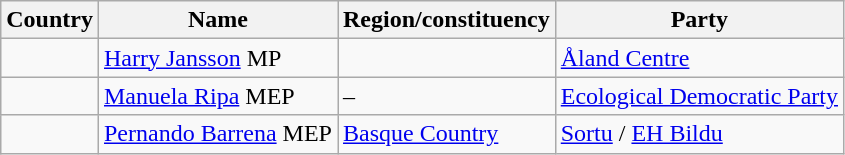<table class="wikitable">
<tr>
<th>Country</th>
<th>Name</th>
<th>Region/constituency</th>
<th>Party</th>
</tr>
<tr>
<td></td>
<td><a href='#'>Harry Jansson</a> MP</td>
<td></td>
<td><a href='#'>Åland Centre</a></td>
</tr>
<tr>
<td></td>
<td><a href='#'>Manuela Ripa</a> MEP</td>
<td>–</td>
<td><a href='#'>Ecological Democratic Party</a></td>
</tr>
<tr>
<td></td>
<td><a href='#'>Pernando Barrena</a> MEP</td>
<td> <a href='#'>Basque Country</a></td>
<td><a href='#'>Sortu</a> / <a href='#'>EH Bildu</a></td>
</tr>
</table>
